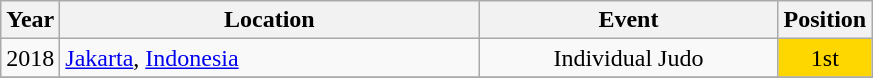<table class="wikitable" style="text-align:center;">
<tr>
<th>Year</th>
<th style="width:17em">Location</th>
<th style="width:12em">Event</th>
<th>Position</th>
</tr>
<tr>
<td>2018</td>
<td rowspan="1" align="left"> <a href='#'>Jakarta</a>, <a href='#'>Indonesia</a></td>
<td>Individual Judo</td>
<td bgcolor="Gold">1st</td>
</tr>
<tr>
</tr>
</table>
